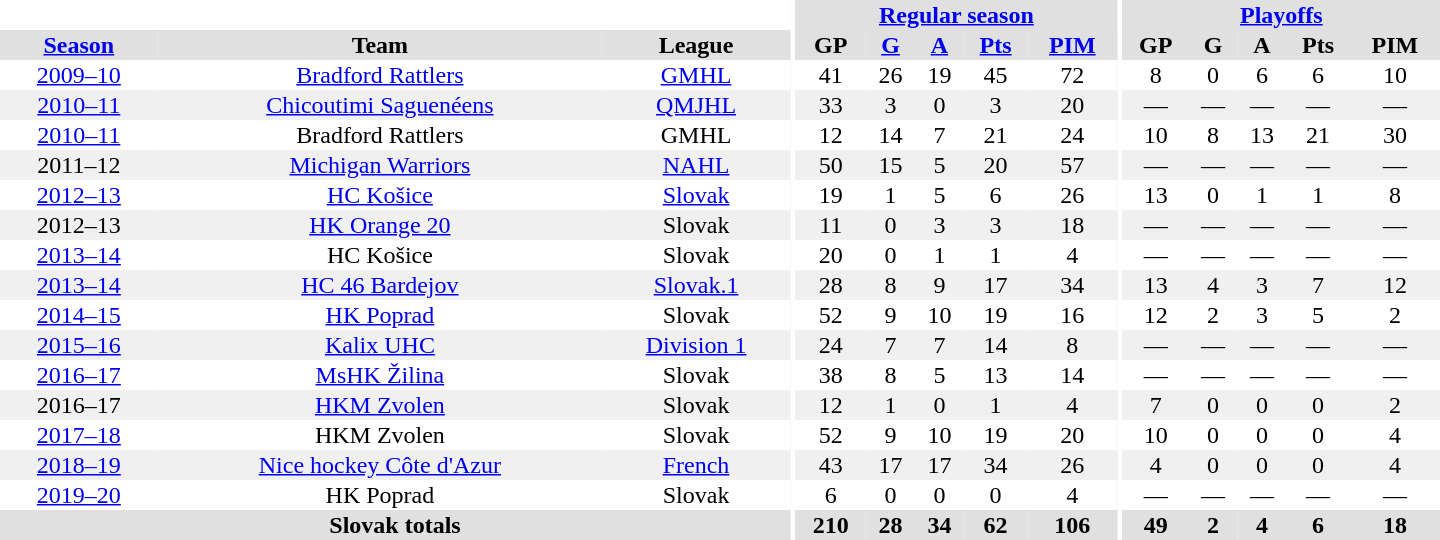<table border="0" cellpadding="1" cellspacing="0" style="text-align:center; width:60em">
<tr bgcolor="#e0e0e0">
<th colspan="3" bgcolor="#ffffff"></th>
<th rowspan="99" bgcolor="#ffffff"></th>
<th colspan="5"><a href='#'>Regular season</a></th>
<th rowspan="99" bgcolor="#ffffff"></th>
<th colspan="5"><a href='#'>Playoffs</a></th>
</tr>
<tr bgcolor="#e0e0e0">
<th><a href='#'>Season</a></th>
<th>Team</th>
<th>League</th>
<th>GP</th>
<th><a href='#'>G</a></th>
<th><a href='#'>A</a></th>
<th><a href='#'>Pts</a></th>
<th><a href='#'>PIM</a></th>
<th>GP</th>
<th>G</th>
<th>A</th>
<th>Pts</th>
<th>PIM</th>
</tr>
<tr>
<td><a href='#'>2009–10</a></td>
<td><a href='#'>Bradford Rattlers</a></td>
<td><a href='#'>GMHL</a></td>
<td>41</td>
<td>26</td>
<td>19</td>
<td>45</td>
<td>72</td>
<td>8</td>
<td>0</td>
<td>6</td>
<td>6</td>
<td>10</td>
</tr>
<tr bgcolor="#f0f0f0">
<td><a href='#'>2010–11</a></td>
<td><a href='#'>Chicoutimi Saguenéens</a></td>
<td><a href='#'>QMJHL</a></td>
<td>33</td>
<td>3</td>
<td>0</td>
<td>3</td>
<td>20</td>
<td>—</td>
<td>—</td>
<td>—</td>
<td>—</td>
<td>—</td>
</tr>
<tr>
<td><a href='#'>2010–11</a></td>
<td>Bradford Rattlers</td>
<td>GMHL</td>
<td>12</td>
<td>14</td>
<td>7</td>
<td>21</td>
<td>24</td>
<td>10</td>
<td>8</td>
<td>13</td>
<td>21</td>
<td>30</td>
</tr>
<tr bgcolor="#f0f0f0">
<td>2011–12</td>
<td><a href='#'>Michigan Warriors</a></td>
<td><a href='#'>NAHL</a></td>
<td>50</td>
<td>15</td>
<td>5</td>
<td>20</td>
<td>57</td>
<td>—</td>
<td>—</td>
<td>—</td>
<td>—</td>
<td>—</td>
</tr>
<tr>
<td><a href='#'>2012–13</a></td>
<td><a href='#'>HC Košice</a></td>
<td><a href='#'>Slovak</a></td>
<td>19</td>
<td>1</td>
<td>5</td>
<td>6</td>
<td>26</td>
<td>13</td>
<td>0</td>
<td>1</td>
<td>1</td>
<td>8</td>
</tr>
<tr bgcolor="#f0f0f0">
<td>2012–13</td>
<td><a href='#'>HK Orange 20</a></td>
<td>Slovak</td>
<td>11</td>
<td>0</td>
<td>3</td>
<td>3</td>
<td>18</td>
<td>—</td>
<td>—</td>
<td>—</td>
<td>—</td>
<td>—</td>
</tr>
<tr>
<td><a href='#'>2013–14</a></td>
<td>HC Košice</td>
<td>Slovak</td>
<td>20</td>
<td>0</td>
<td>1</td>
<td>1</td>
<td>4</td>
<td>—</td>
<td>—</td>
<td>—</td>
<td>—</td>
<td>—</td>
</tr>
<tr bgcolor="#f0f0f0">
<td><a href='#'>2013–14</a></td>
<td><a href='#'>HC 46 Bardejov</a></td>
<td><a href='#'>Slovak.1</a></td>
<td>28</td>
<td>8</td>
<td>9</td>
<td>17</td>
<td>34</td>
<td>13</td>
<td>4</td>
<td>3</td>
<td>7</td>
<td>12</td>
</tr>
<tr>
<td><a href='#'>2014–15</a></td>
<td><a href='#'>HK Poprad</a></td>
<td>Slovak</td>
<td>52</td>
<td>9</td>
<td>10</td>
<td>19</td>
<td>16</td>
<td>12</td>
<td>2</td>
<td>3</td>
<td>5</td>
<td>2</td>
</tr>
<tr bgcolor="#f0f0f0">
<td><a href='#'>2015–16</a></td>
<td><a href='#'>Kalix UHC</a></td>
<td><a href='#'>Division 1</a></td>
<td>24</td>
<td>7</td>
<td>7</td>
<td>14</td>
<td>8</td>
<td>—</td>
<td>—</td>
<td>—</td>
<td>—</td>
<td>—</td>
</tr>
<tr>
<td><a href='#'>2016–17</a></td>
<td><a href='#'>MsHK Žilina</a></td>
<td>Slovak</td>
<td>38</td>
<td>8</td>
<td>5</td>
<td>13</td>
<td>14</td>
<td>—</td>
<td>—</td>
<td>—</td>
<td>—</td>
<td>—</td>
</tr>
<tr bgcolor="#f0f0f0">
<td>2016–17</td>
<td><a href='#'>HKM Zvolen</a></td>
<td>Slovak</td>
<td>12</td>
<td>1</td>
<td>0</td>
<td>1</td>
<td>4</td>
<td>7</td>
<td>0</td>
<td>0</td>
<td>0</td>
<td>2</td>
</tr>
<tr>
<td><a href='#'>2017–18</a></td>
<td>HKM Zvolen</td>
<td>Slovak</td>
<td>52</td>
<td>9</td>
<td>10</td>
<td>19</td>
<td>20</td>
<td>10</td>
<td>0</td>
<td>0</td>
<td>0</td>
<td>4</td>
</tr>
<tr bgcolor="#f0f0f0">
<td><a href='#'>2018–19</a></td>
<td><a href='#'>Nice hockey Côte d'Azur</a></td>
<td><a href='#'>French</a></td>
<td>43</td>
<td>17</td>
<td>17</td>
<td>34</td>
<td>26</td>
<td>4</td>
<td>0</td>
<td>0</td>
<td>0</td>
<td>4</td>
</tr>
<tr>
<td><a href='#'>2019–20</a></td>
<td>HK Poprad</td>
<td>Slovak</td>
<td>6</td>
<td>0</td>
<td>0</td>
<td>0</td>
<td>4</td>
<td>—</td>
<td>—</td>
<td>—</td>
<td>—</td>
<td>—</td>
</tr>
<tr bgcolor="#e0e0e0">
<th colspan="3">Slovak totals</th>
<th>210</th>
<th>28</th>
<th>34</th>
<th>62</th>
<th>106</th>
<th>49</th>
<th>2</th>
<th>4</th>
<th>6</th>
<th>18</th>
</tr>
</table>
